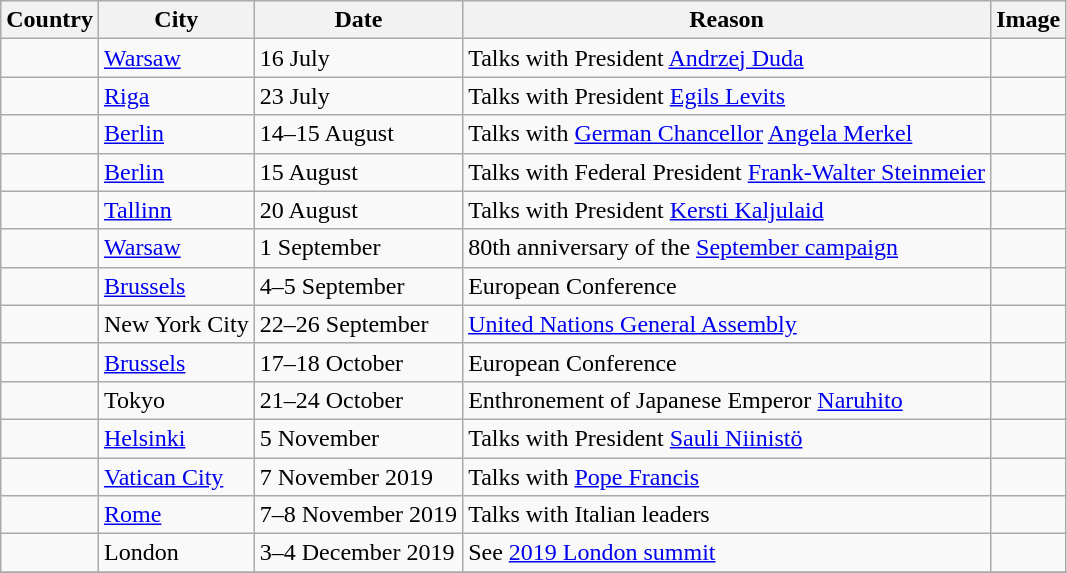<table class="wikitable sortable">
<tr>
<th>Country</th>
<th>City</th>
<th>Date</th>
<th>Reason</th>
<th>Image</th>
</tr>
<tr>
<td></td>
<td><a href='#'>Warsaw</a></td>
<td>16 July</td>
<td>Talks with President <a href='#'>Andrzej Duda</a></td>
<td></td>
</tr>
<tr>
<td></td>
<td><a href='#'>Riga</a></td>
<td>23 July</td>
<td>Talks with President <a href='#'>Egils Levits</a></td>
<td></td>
</tr>
<tr>
<td></td>
<td><a href='#'>Berlin</a></td>
<td>14–15 August</td>
<td>Talks with <a href='#'>German Chancellor</a> <a href='#'>Angela Merkel</a></td>
<td></td>
</tr>
<tr>
<td></td>
<td><a href='#'>Berlin</a></td>
<td>15 August</td>
<td>Talks with Federal President <a href='#'>Frank-Walter Steinmeier</a></td>
<td></td>
</tr>
<tr>
<td></td>
<td><a href='#'>Tallinn</a></td>
<td>20 August</td>
<td>Talks with President <a href='#'>Kersti Kaljulaid</a></td>
<td></td>
</tr>
<tr>
<td></td>
<td><a href='#'>Warsaw</a></td>
<td>1 September</td>
<td>80th anniversary of the <a href='#'>September campaign</a></td>
<td></td>
</tr>
<tr>
<td></td>
<td><a href='#'>Brussels</a></td>
<td>4–5 September</td>
<td>European Conference</td>
<td></td>
</tr>
<tr>
<td></td>
<td>New York City</td>
<td>22–26 September</td>
<td><a href='#'>United Nations General Assembly</a></td>
<td></td>
</tr>
<tr>
<td></td>
<td><a href='#'>Brussels</a></td>
<td>17–18 October</td>
<td>European Conference</td>
<td></td>
</tr>
<tr>
<td></td>
<td>Tokyo</td>
<td>21–24 October</td>
<td>Enthronement of Japanese Emperor <a href='#'>Naruhito</a></td>
<td></td>
</tr>
<tr>
<td></td>
<td><a href='#'>Helsinki</a></td>
<td>5 November</td>
<td>Talks with President <a href='#'>Sauli Niinistö</a></td>
<td></td>
</tr>
<tr>
<td></td>
<td><a href='#'>Vatican City</a></td>
<td>7 November 2019</td>
<td>Talks with <a href='#'>Pope Francis</a></td>
<td></td>
</tr>
<tr>
<td></td>
<td><a href='#'>Rome</a></td>
<td>7–8 November 2019</td>
<td>Talks with Italian leaders</td>
<td></td>
</tr>
<tr>
<td></td>
<td>London</td>
<td>3–4 December 2019</td>
<td>See <a href='#'>2019 London summit</a></td>
<td></td>
</tr>
<tr>
</tr>
</table>
